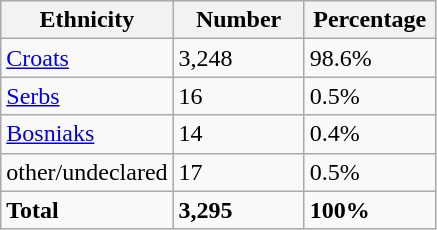<table class="wikitable">
<tr>
<th width="100px">Ethnicity</th>
<th width="80px">Number</th>
<th width="80px">Percentage</th>
</tr>
<tr>
<td><a href='#'>Croats</a></td>
<td>3,248</td>
<td>98.6%</td>
</tr>
<tr>
<td><a href='#'>Serbs</a></td>
<td>16</td>
<td>0.5%</td>
</tr>
<tr>
<td><a href='#'>Bosniaks</a></td>
<td>14</td>
<td>0.4%</td>
</tr>
<tr>
<td>other/undeclared</td>
<td>17</td>
<td>0.5%</td>
</tr>
<tr>
<td><strong>Total</strong></td>
<td><strong>3,295</strong></td>
<td><strong>100%</strong></td>
</tr>
</table>
